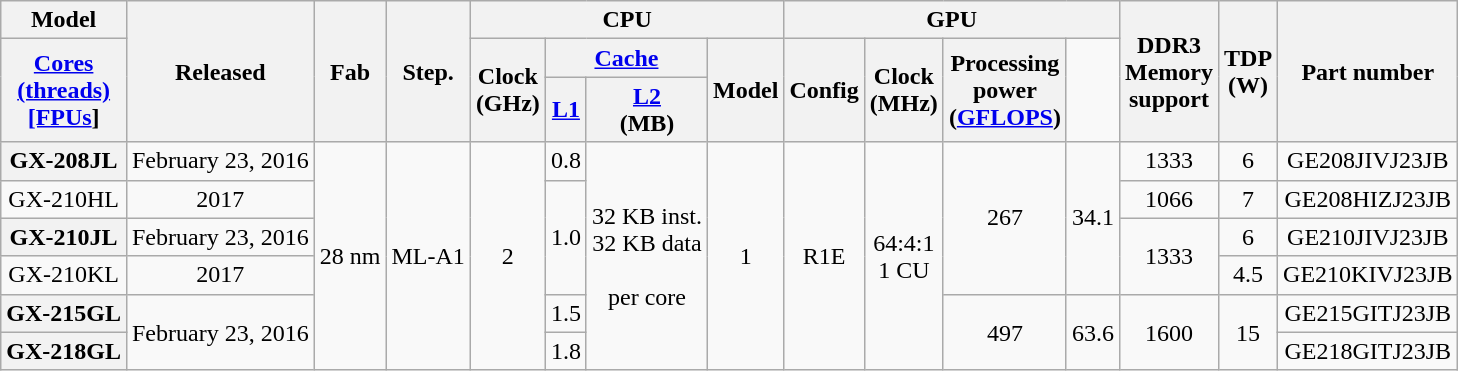<table class="wikitable sortable sort-under" style="text-align: center">
<tr>
<th>Model</th>
<th rowspan=3>Released</th>
<th rowspan=3>Fab</th>
<th rowspan=3>Step.</th>
<th colspan="4">CPU</th>
<th colspan=4>GPU</th>
<th rowspan=3>DDR3<br>Memory<br>support</th>
<th rowspan=3>TDP<br>(W)</th>
<th rowspan=3>Part number</th>
</tr>
<tr>
<th rowspan=2><a href='#'>Cores</a><br><a href='#'>(threads)</a><br><a href='#'>[FPUs</a>]</th>
<th rowspan=2>Clock<br>(GHz)</th>
<th colspan="2"><a href='#'>Cache</a></th>
<th rowspan=2>Model</th>
<th rowspan=2>Config</th>
<th rowspan=2>Clock<br>(MHz)</th>
<th rowspan=2>Processing<br>power<br>(<a href='#'>GFLOPS</a>)</th>
</tr>
<tr>
<th><a href='#'>L1</a></th>
<th><a href='#'>L2</a><br>(MB)</th>
</tr>
<tr>
<th>GX-208JL</th>
<td>February 23, 2016</td>
<td rowspan=6>28 nm</td>
<td rowspan=6>ML-A1</td>
<td rowspan=6>2</td>
<td>0.8</td>
<td rowspan=6>32 KB inst.<br>32 KB data<br><br>per core</td>
<td rowspan=6>1</td>
<td rowspan=6>R1E</td>
<td rowspan=6>64:4:1<br>1 CU</td>
<td rowspan=4>267</td>
<td rowspan=4>34.1</td>
<td>1333</td>
<td>6</td>
<td>GE208JIVJ23JB</td>
</tr>
<tr>
<td>GX-210HL</td>
<td>2017</td>
<td rowspan=3>1.0</td>
<td>1066</td>
<td>7</td>
<td>GE208HIZJ23JB</td>
</tr>
<tr>
<th>GX-210JL</th>
<td>February 23, 2016</td>
<td rowspan=2>1333</td>
<td>6</td>
<td>GE210JIVJ23JB</td>
</tr>
<tr>
<td>GX-210KL</td>
<td>2017</td>
<td>4.5</td>
<td>GE210KIVJ23JB</td>
</tr>
<tr>
<th>GX-215GL</th>
<td rowspan=2>February 23, 2016</td>
<td>1.5</td>
<td rowspan=2>497</td>
<td rowspan=2>63.6</td>
<td rowspan=2>1600</td>
<td rowspan=2>15</td>
<td>GE215GITJ23JB</td>
</tr>
<tr>
<th>GX-218GL</th>
<td>1.8</td>
<td>GE218GITJ23JB</td>
</tr>
</table>
